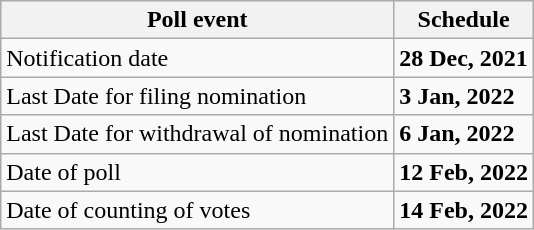<table class="wikitable">
<tr>
<th>Poll event</th>
<th>Schedule</th>
</tr>
<tr>
<td>Notification date</td>
<td><strong>28 Dec, 2021</strong></td>
</tr>
<tr>
<td>Last Date for filing nomination</td>
<td><strong>3 Jan, 2022</strong></td>
</tr>
<tr>
<td>Last Date for withdrawal of nomination</td>
<td><strong>6 Jan, 2022</strong></td>
</tr>
<tr>
<td>Date of poll</td>
<td><strong>12 Feb, 2022</strong></td>
</tr>
<tr>
<td>Date of counting of votes</td>
<td><strong>14 Feb, 2022</strong></td>
</tr>
</table>
